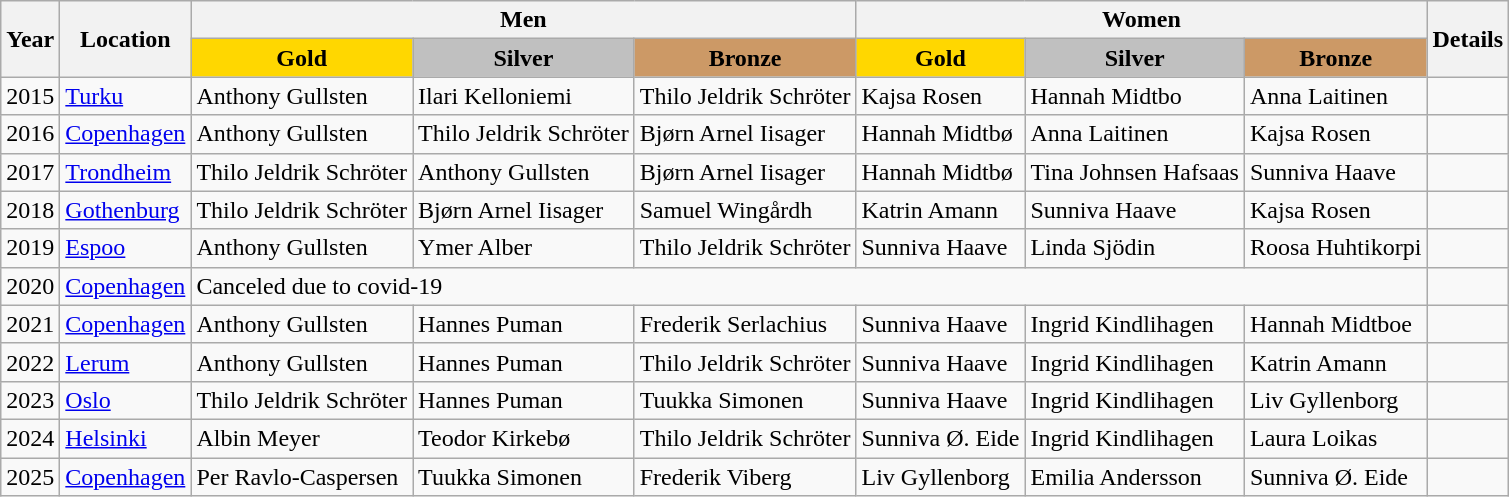<table class="wikitable">
<tr>
<th rowspan="2">Year</th>
<th rowspan="2">Location</th>
<th colspan="3">Men</th>
<th colspan="3">Women</th>
<th rowspan="2">Details</th>
</tr>
<tr style="text-align:center;">
<td bgcolor="gold"><strong>Gold</strong></td>
<td bgcolor="silver"><strong>Silver</strong></td>
<td bgcolor="cc9966"><strong>Bronze</strong></td>
<td bgcolor="gold"><strong>Gold</strong></td>
<td bgcolor="silver"><strong>Silver</strong></td>
<td bgcolor="cc9966"><strong>Bronze</strong></td>
</tr>
<tr>
<td>2015</td>
<td> <a href='#'>Turku</a></td>
<td> Anthony Gullsten</td>
<td> Ilari Kelloniemi</td>
<td> Thilo Jeldrik Schröter</td>
<td> Kajsa Rosen</td>
<td> Hannah Midtbo</td>
<td> Anna Laitinen</td>
<td></td>
</tr>
<tr>
<td>2016</td>
<td> <a href='#'>Copenhagen</a></td>
<td> Anthony Gullsten</td>
<td> Thilo Jeldrik Schröter</td>
<td> Bjørn Arnel Iisager</td>
<td> Hannah Midtbø</td>
<td> Anna Laitinen</td>
<td> Kajsa Rosen</td>
<td></td>
</tr>
<tr>
<td>2017</td>
<td> <a href='#'>Trondheim</a></td>
<td> Thilo Jeldrik Schröter</td>
<td> Anthony Gullsten</td>
<td> Bjørn Arnel Iisager</td>
<td> Hannah Midtbø</td>
<td> Tina Johnsen Hafsaas</td>
<td> Sunniva Haave</td>
<td></td>
</tr>
<tr>
<td>2018</td>
<td> <a href='#'>Gothenburg</a></td>
<td> Thilo Jeldrik Schröter</td>
<td> Bjørn Arnel Iisager</td>
<td> Samuel Wingårdh</td>
<td> Katrin Amann</td>
<td> Sunniva Haave</td>
<td> Kajsa Rosen</td>
<td></td>
</tr>
<tr>
<td>2019</td>
<td> <a href='#'>Espoo</a></td>
<td> Anthony Gullsten</td>
<td> Ymer Alber</td>
<td> Thilo Jeldrik Schröter</td>
<td> Sunniva Haave</td>
<td> Linda Sjödin</td>
<td> Roosa Huhtikorpi</td>
<td></td>
</tr>
<tr>
<td>2020</td>
<td> <a href='#'>Copenhagen</a></td>
<td colspan="6">Canceled due to covid-19</td>
</tr>
<tr>
<td>2021</td>
<td> <a href='#'>Copenhagen</a></td>
<td> Anthony Gullsten</td>
<td> Hannes Puman</td>
<td> Frederik Serlachius</td>
<td> Sunniva Haave</td>
<td> Ingrid Kindlihagen</td>
<td> Hannah Midtboe</td>
<td></td>
</tr>
<tr>
<td>2022</td>
<td> <a href='#'>Lerum</a></td>
<td> Anthony Gullsten</td>
<td> Hannes Puman</td>
<td> Thilo Jeldrik Schröter</td>
<td> Sunniva Haave</td>
<td> Ingrid Kindlihagen</td>
<td> Katrin Amann</td>
<td></td>
</tr>
<tr>
<td>2023</td>
<td> <a href='#'>Oslo</a></td>
<td> Thilo Jeldrik Schröter</td>
<td> Hannes Puman</td>
<td> Tuukka Simonen</td>
<td> Sunniva Haave</td>
<td> Ingrid Kindlihagen</td>
<td> Liv Gyllenborg</td>
<td></td>
</tr>
<tr>
<td>2024</td>
<td> <a href='#'>Helsinki</a></td>
<td> Albin Meyer</td>
<td> Teodor Kirkebø</td>
<td> Thilo Jeldrik Schröter</td>
<td> Sunniva Ø. Eide</td>
<td> Ingrid Kindlihagen</td>
<td> Laura Loikas</td>
<td></td>
</tr>
<tr>
<td>2025</td>
<td> <a href='#'>Copenhagen</a></td>
<td> Per Ravlo-Caspersen</td>
<td> Tuukka Simonen</td>
<td> Frederik Viberg</td>
<td> Liv Gyllenborg</td>
<td> Emilia Andersson</td>
<td> Sunniva Ø. Eide</td>
<td></td>
</tr>
</table>
